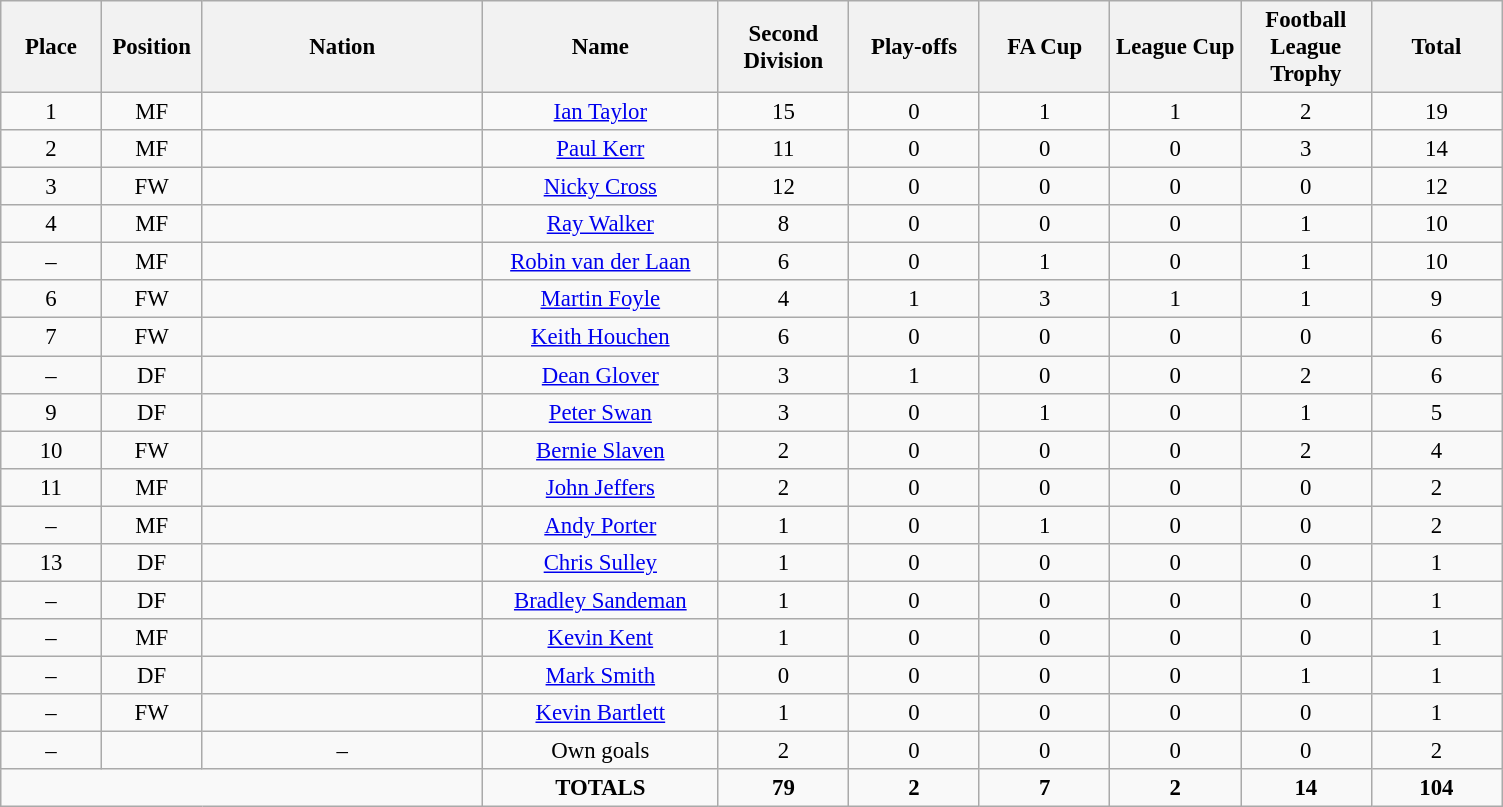<table class="wikitable" style="font-size: 95%; text-align: center;">
<tr>
<th width=60>Place</th>
<th width=60>Position</th>
<th width=180>Nation</th>
<th width=150>Name</th>
<th width=80>Second Division</th>
<th width=80>Play-offs</th>
<th width=80>FA Cup</th>
<th width=80>League Cup</th>
<th width=80>Football League Trophy</th>
<th width=80>Total</th>
</tr>
<tr>
<td>1</td>
<td>MF</td>
<td></td>
<td><a href='#'>Ian Taylor</a></td>
<td>15</td>
<td>0</td>
<td>1</td>
<td>1</td>
<td>2</td>
<td>19</td>
</tr>
<tr>
<td>2</td>
<td>MF</td>
<td></td>
<td><a href='#'>Paul Kerr</a></td>
<td>11</td>
<td>0</td>
<td>0</td>
<td>0</td>
<td>3</td>
<td>14</td>
</tr>
<tr>
<td>3</td>
<td>FW</td>
<td></td>
<td><a href='#'>Nicky Cross</a></td>
<td>12</td>
<td>0</td>
<td>0</td>
<td>0</td>
<td>0</td>
<td>12</td>
</tr>
<tr>
<td>4</td>
<td>MF</td>
<td></td>
<td><a href='#'>Ray Walker</a></td>
<td>8</td>
<td>0</td>
<td>0</td>
<td>0</td>
<td>1</td>
<td>10</td>
</tr>
<tr>
<td>–</td>
<td>MF</td>
<td></td>
<td><a href='#'>Robin van der Laan</a></td>
<td>6</td>
<td>0</td>
<td>1</td>
<td>0</td>
<td>1</td>
<td>10</td>
</tr>
<tr>
<td>6</td>
<td>FW</td>
<td></td>
<td><a href='#'>Martin Foyle</a></td>
<td>4</td>
<td>1</td>
<td>3</td>
<td>1</td>
<td>1</td>
<td>9</td>
</tr>
<tr>
<td>7</td>
<td>FW</td>
<td></td>
<td><a href='#'>Keith Houchen</a></td>
<td>6</td>
<td>0</td>
<td>0</td>
<td>0</td>
<td>0</td>
<td>6</td>
</tr>
<tr>
<td>–</td>
<td>DF</td>
<td></td>
<td><a href='#'>Dean Glover</a></td>
<td>3</td>
<td>1</td>
<td>0</td>
<td>0</td>
<td>2</td>
<td>6</td>
</tr>
<tr>
<td>9</td>
<td>DF</td>
<td></td>
<td><a href='#'>Peter Swan</a></td>
<td>3</td>
<td>0</td>
<td>1</td>
<td>0</td>
<td>1</td>
<td>5</td>
</tr>
<tr>
<td>10</td>
<td>FW</td>
<td></td>
<td><a href='#'>Bernie Slaven</a></td>
<td>2</td>
<td>0</td>
<td>0</td>
<td>0</td>
<td>2</td>
<td>4</td>
</tr>
<tr>
<td>11</td>
<td>MF</td>
<td></td>
<td><a href='#'>John Jeffers</a></td>
<td>2</td>
<td>0</td>
<td>0</td>
<td>0</td>
<td>0</td>
<td>2</td>
</tr>
<tr>
<td>–</td>
<td>MF</td>
<td></td>
<td><a href='#'>Andy Porter</a></td>
<td>1</td>
<td>0</td>
<td>1</td>
<td>0</td>
<td>0</td>
<td>2</td>
</tr>
<tr>
<td>13</td>
<td>DF</td>
<td></td>
<td><a href='#'>Chris Sulley</a></td>
<td>1</td>
<td>0</td>
<td>0</td>
<td>0</td>
<td>0</td>
<td>1</td>
</tr>
<tr>
<td>–</td>
<td>DF</td>
<td></td>
<td><a href='#'>Bradley Sandeman</a></td>
<td>1</td>
<td>0</td>
<td>0</td>
<td>0</td>
<td>0</td>
<td>1</td>
</tr>
<tr>
<td>–</td>
<td>MF</td>
<td></td>
<td><a href='#'>Kevin Kent</a></td>
<td>1</td>
<td>0</td>
<td>0</td>
<td>0</td>
<td>0</td>
<td>1</td>
</tr>
<tr>
<td>–</td>
<td>DF</td>
<td></td>
<td><a href='#'>Mark Smith</a></td>
<td>0</td>
<td>0</td>
<td>0</td>
<td>0</td>
<td>1</td>
<td>1</td>
</tr>
<tr>
<td>–</td>
<td>FW</td>
<td></td>
<td><a href='#'>Kevin Bartlett</a></td>
<td>1</td>
<td>0</td>
<td>0</td>
<td>0</td>
<td>0</td>
<td>1</td>
</tr>
<tr>
<td>–</td>
<td></td>
<td>–</td>
<td>Own goals</td>
<td>2</td>
<td>0</td>
<td>0</td>
<td>0</td>
<td>0</td>
<td>2</td>
</tr>
<tr>
<td colspan="3"></td>
<td><strong>TOTALS</strong></td>
<td><strong>79</strong></td>
<td><strong>2</strong></td>
<td><strong>7</strong></td>
<td><strong>2</strong></td>
<td><strong>14</strong></td>
<td><strong>104</strong></td>
</tr>
</table>
